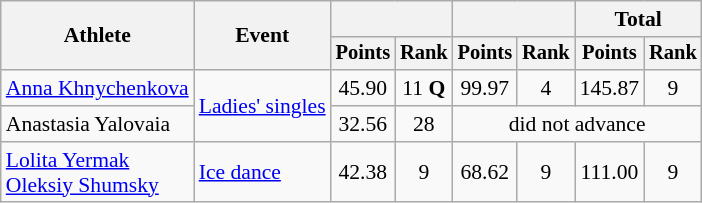<table class=wikitable style=font-size:90%;text-align:center>
<tr>
<th rowspan="2">Athlete</th>
<th rowspan="2">Event</th>
<th colspan="2"></th>
<th colspan="2"></th>
<th colspan="2">Total</th>
</tr>
<tr style="font-size:95%">
<th>Points</th>
<th>Rank</th>
<th>Points</th>
<th>Rank</th>
<th>Points</th>
<th>Rank</th>
</tr>
<tr>
<td align=left><a href='#'>Anna Khnychenkova</a></td>
<td align=left rowspan=2><a href='#'>Ladies' singles</a></td>
<td>45.90</td>
<td>11 <strong>Q</strong></td>
<td>99.97</td>
<td>4</td>
<td>145.87</td>
<td>9</td>
</tr>
<tr>
<td align=left>Anastasia Yalovaia</td>
<td>32.56</td>
<td>28</td>
<td colspan=4>did not advance</td>
</tr>
<tr>
<td align=left><a href='#'>Lolita Yermak</a><br><a href='#'>Oleksiy Shumsky</a></td>
<td align=left><a href='#'>Ice dance</a></td>
<td>42.38</td>
<td>9</td>
<td>68.62</td>
<td>9</td>
<td>111.00</td>
<td>9</td>
</tr>
</table>
